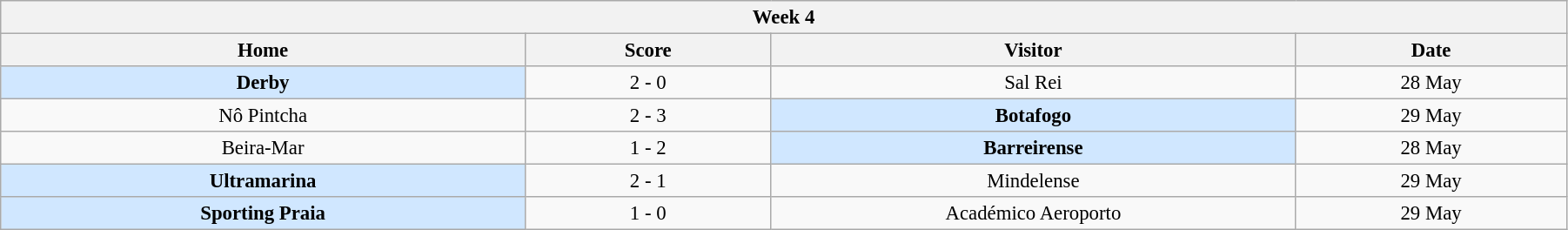<table class="wikitable" style="font-size:95%; text-align: center; width: 95%;">
<tr>
<th colspan="12" style="with: 100%;" align=center>Week 4</th>
</tr>
<tr>
<th width="200">Home</th>
<th width="90">Score</th>
<th width="200">Visitor</th>
<th width="100">Date</th>
</tr>
<tr align=center>
<td bgcolor=#D0E7FF><strong>Derby</strong></td>
<td>2 - 0</td>
<td>Sal Rei</td>
<td>28 May</td>
</tr>
<tr align=center>
<td>Nô Pintcha</td>
<td>2 - 3</td>
<td bgcolor=#D0E7FF><strong>Botafogo</strong></td>
<td>29 May</td>
</tr>
<tr align=center>
<td>Beira-Mar</td>
<td>1 - 2</td>
<td bgcolor=#D0E7FF><strong>Barreirense</strong></td>
<td>28 May</td>
</tr>
<tr align=center>
<td bgcolor=#D0E7FF><strong>Ultramarina</strong></td>
<td>2 - 1</td>
<td>Mindelense</td>
<td>29 May</td>
</tr>
<tr align=center>
<td bgcolor=#D0E7FF><strong>Sporting Praia</strong></td>
<td>1 - 0</td>
<td>Académico Aeroporto</td>
<td>29 May</td>
</tr>
</table>
